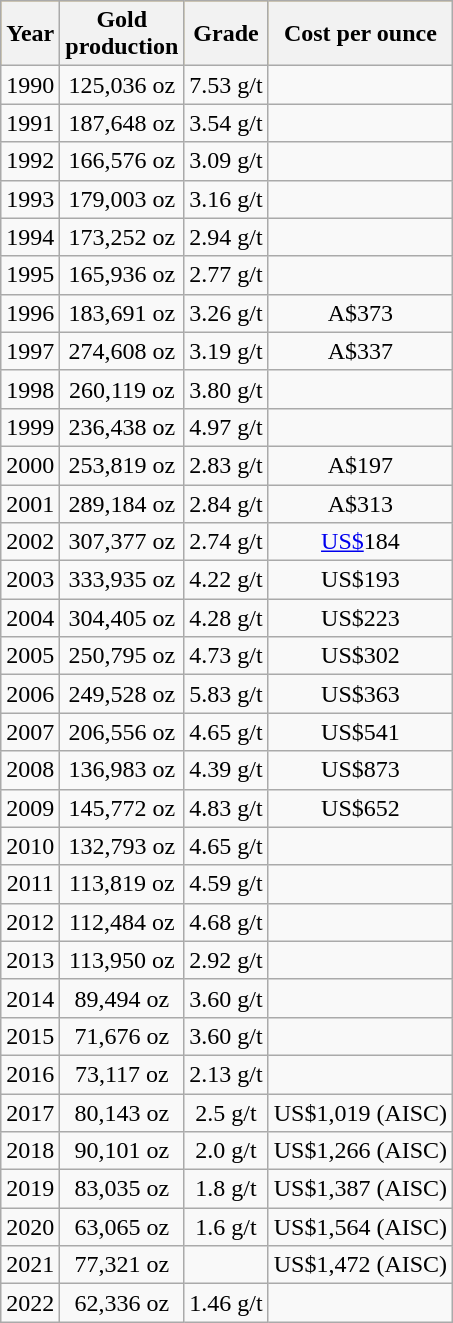<table class="wikitable">
<tr align="center" bgcolor="#DAA520">
<th>Year</th>
<th>Gold<br>production</th>
<th>Grade</th>
<th>Cost per ounce</th>
</tr>
<tr align="center">
<td>1990</td>
<td>125,036 oz</td>
<td>7.53 g/t</td>
<td></td>
</tr>
<tr align="center">
<td>1991</td>
<td>187,648 oz</td>
<td>3.54 g/t</td>
<td></td>
</tr>
<tr align="center">
<td>1992</td>
<td>166,576 oz</td>
<td>3.09 g/t</td>
<td></td>
</tr>
<tr align="center">
<td>1993</td>
<td>179,003 oz</td>
<td>3.16 g/t</td>
<td></td>
</tr>
<tr align="center">
<td>1994</td>
<td>173,252 oz</td>
<td>2.94 g/t</td>
<td></td>
</tr>
<tr align="center">
<td>1995</td>
<td>165,936 oz</td>
<td>2.77 g/t</td>
<td></td>
</tr>
<tr align="center">
<td>1996</td>
<td>183,691 oz</td>
<td>3.26 g/t</td>
<td>A$373</td>
</tr>
<tr align="center">
<td>1997</td>
<td>274,608 oz</td>
<td>3.19 g/t</td>
<td>A$337</td>
</tr>
<tr align="center">
<td>1998</td>
<td>260,119 oz</td>
<td>3.80 g/t</td>
<td></td>
</tr>
<tr align="center">
<td>1999</td>
<td>236,438 oz</td>
<td>4.97 g/t</td>
<td></td>
</tr>
<tr align="center">
<td>2000</td>
<td>253,819 oz</td>
<td>2.83 g/t</td>
<td>A$197</td>
</tr>
<tr align="center">
<td>2001</td>
<td>289,184 oz</td>
<td>2.84 g/t</td>
<td>A$313</td>
</tr>
<tr align="center">
<td>2002</td>
<td>307,377 oz</td>
<td>2.74 g/t</td>
<td><a href='#'>US$</a>184</td>
</tr>
<tr align="center">
<td>2003</td>
<td>333,935 oz</td>
<td>4.22 g/t</td>
<td>US$193</td>
</tr>
<tr align="center">
<td>2004</td>
<td>304,405 oz</td>
<td>4.28 g/t</td>
<td>US$223</td>
</tr>
<tr align="center">
<td>2005</td>
<td>250,795 oz</td>
<td>4.73 g/t</td>
<td>US$302</td>
</tr>
<tr align="center">
<td>2006</td>
<td>249,528 oz</td>
<td>5.83 g/t</td>
<td>US$363</td>
</tr>
<tr align="center">
<td>2007</td>
<td>206,556 oz</td>
<td>4.65 g/t</td>
<td>US$541</td>
</tr>
<tr align="center">
<td>2008</td>
<td>136,983 oz</td>
<td>4.39 g/t</td>
<td>US$873</td>
</tr>
<tr align="center">
<td>2009</td>
<td>145,772 oz</td>
<td>4.83 g/t</td>
<td>US$652</td>
</tr>
<tr align="center">
<td>2010</td>
<td>132,793 oz</td>
<td>4.65 g/t</td>
<td></td>
</tr>
<tr align="center">
<td>2011</td>
<td>113,819 oz</td>
<td>4.59 g/t</td>
<td></td>
</tr>
<tr align="center">
<td>2012</td>
<td>112,484 oz</td>
<td>4.68 g/t</td>
<td></td>
</tr>
<tr align="center">
<td>2013</td>
<td>113,950 oz</td>
<td>2.92 g/t</td>
<td></td>
</tr>
<tr align="center">
<td>2014</td>
<td>89,494 oz</td>
<td>3.60 g/t</td>
<td></td>
</tr>
<tr align="center">
<td>2015</td>
<td>71,676 oz</td>
<td>3.60 g/t</td>
<td></td>
</tr>
<tr align="center">
<td>2016</td>
<td>73,117 oz</td>
<td>2.13 g/t</td>
<td></td>
</tr>
<tr align="center">
<td>2017</td>
<td>80,143 oz</td>
<td>2.5 g/t</td>
<td>US$1,019 (AISC)</td>
</tr>
<tr align="center">
<td>2018</td>
<td>90,101 oz</td>
<td>2.0 g/t</td>
<td>US$1,266 (AISC)</td>
</tr>
<tr align="center">
<td>2019</td>
<td>83,035 oz</td>
<td>1.8 g/t</td>
<td>US$1,387 (AISC)</td>
</tr>
<tr align="center">
<td>2020</td>
<td>63,065 oz</td>
<td>1.6 g/t</td>
<td>US$1,564 (AISC)</td>
</tr>
<tr align="center">
<td>2021</td>
<td>77,321 oz</td>
<td></td>
<td>US$1,472 (AISC)</td>
</tr>
<tr align="center">
<td>2022</td>
<td>62,336 oz</td>
<td>1.46 g/t</td>
<td></td>
</tr>
</table>
